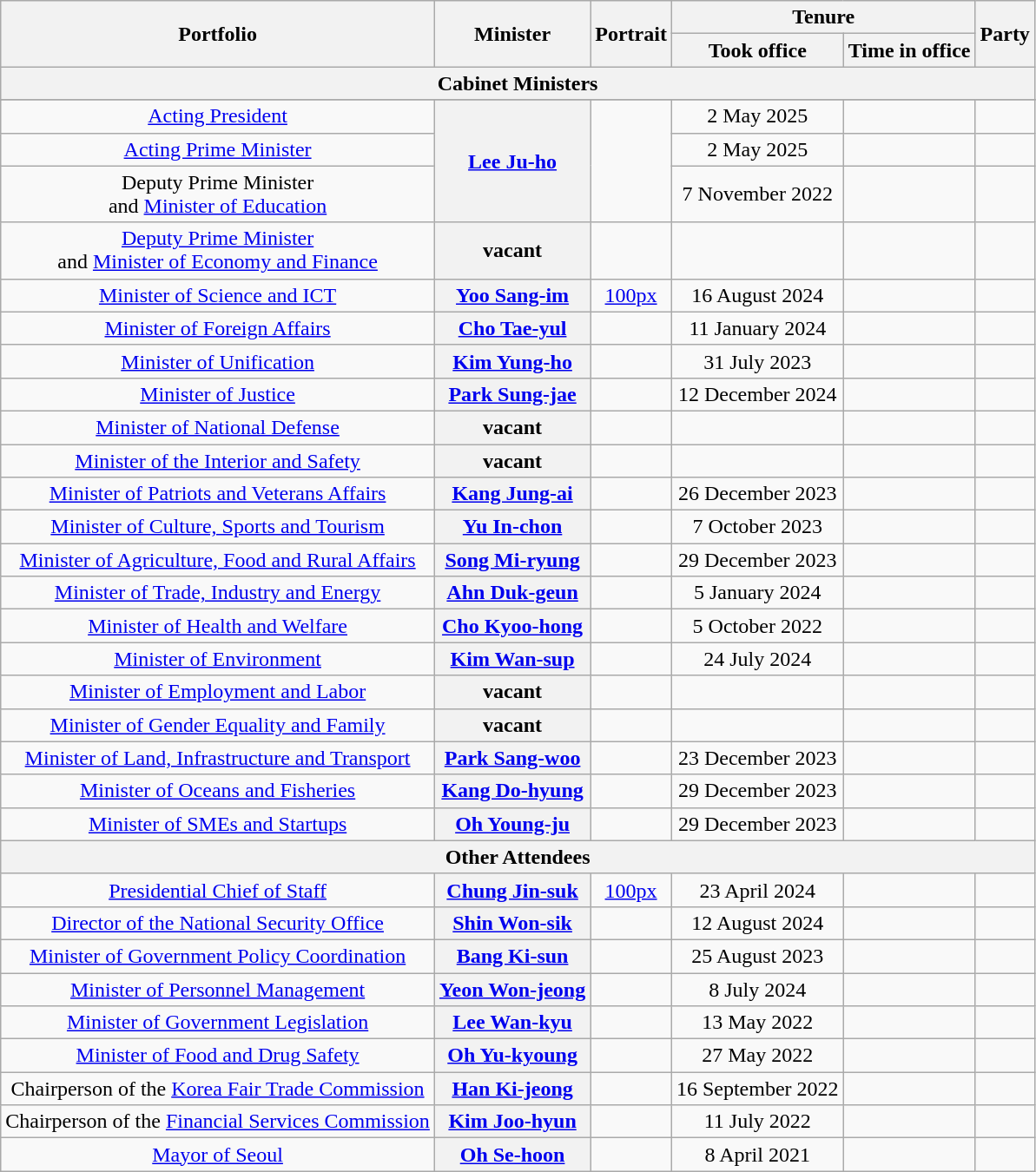<table class ="wikitable sortable">
<tr style="text-align: center;">
<th rowspan=2>Portfolio</th>
<th rowspan=2>Minister</th>
<th rowspan=2>Portrait</th>
<th colspan=2>Tenure</th>
<th rowspan=2 colspan="2" scope="col">Party</th>
</tr>
<tr style="text-align: center;">
<th>Took office</th>
<th>Time in office</th>
</tr>
<tr style="text-align: center;">
<th colspan=7>Cabinet Ministers</th>
</tr>
<tr>
</tr>
<tr style="text-align: center;">
<td><a href='#'>Acting President</a></td>
<th rowspan="3"><a href='#'>Lee Ju-ho</a></th>
<td rowspan="3"></td>
<td>2 May 2025</td>
<td></td>
<td></td>
</tr>
<tr style="text-align: center;">
<td><a href='#'>Acting Prime Minister</a></td>
<td>2 May 2025</td>
<td></td>
<td></td>
</tr>
<tr style="text-align: center;">
<td>Deputy Prime Minister<br> and <a href='#'>Minister of Education</a></td>
<td>7 November 2022</td>
<td></td>
<td></td>
</tr>
<tr style="text-align: center;">
<td><a href='#'>Deputy Prime Minister</a><br> and <a href='#'>Minister of Economy and Finance</a></td>
<th>vacant</th>
<td></td>
<td></td>
<td></td>
<td></td>
</tr>
<tr style="text-align: center;">
<td><a href='#'>Minister of Science and ICT</a></td>
<th><a href='#'>Yoo Sang-im</a></th>
<td><a href='#'>100px</a></td>
<td>16 August 2024</td>
<td></td>
<td></td>
</tr>
<tr style="text-align: center;">
<td><a href='#'>Minister of Foreign Affairs</a></td>
<th><a href='#'>Cho Tae-yul</a></th>
<td></td>
<td>11 January 2024</td>
<td></td>
<td></td>
</tr>
<tr style="text-align: center;">
<td><a href='#'>Minister of Unification</a></td>
<th><a href='#'>Kim Yung-ho</a></th>
<td></td>
<td>31 July 2023</td>
<td></td>
<td></td>
</tr>
<tr style="text-align: center;">
<td><a href='#'>Minister of Justice</a></td>
<th><a href='#'>Park Sung-jae</a></th>
<td></td>
<td>12 December 2024</td>
<td></td>
<td></td>
</tr>
<tr style="text-align: center;">
<td><a href='#'>Minister of National Defense</a></td>
<th>vacant</th>
<td></td>
<td></td>
<td></td>
<td></td>
</tr>
<tr style="text-align: center;">
<td><a href='#'>Minister of the Interior and Safety</a></td>
<th>vacant</th>
<td></td>
<td></td>
<td></td>
<td></td>
</tr>
<tr style="text-align: center;">
<td><a href='#'>Minister of Patriots and Veterans Affairs</a></td>
<th><a href='#'>Kang Jung-ai</a></th>
<td></td>
<td>26 December 2023</td>
<td></td>
<td></td>
</tr>
<tr style="text-align: center;">
<td><a href='#'>Minister of Culture, Sports and Tourism</a></td>
<th><a href='#'>Yu In-chon</a></th>
<td></td>
<td>7 October 2023</td>
<td></td>
<td></td>
</tr>
<tr style="text-align: center;">
<td><a href='#'>Minister of Agriculture, Food and Rural Affairs</a></td>
<th><a href='#'>Song Mi-ryung</a></th>
<td></td>
<td>29 December 2023</td>
<td></td>
<td></td>
</tr>
<tr style="text-align: center;">
<td><a href='#'>Minister of Trade, Industry and Energy</a></td>
<th><a href='#'>Ahn Duk-geun</a></th>
<td></td>
<td>5 January 2024</td>
<td></td>
<td></td>
</tr>
<tr style="text-align: center;">
<td><a href='#'>Minister of Health and Welfare</a></td>
<th><a href='#'>Cho Kyoo-hong</a></th>
<td></td>
<td>5 October 2022</td>
<td></td>
<td></td>
</tr>
<tr style="text-align: center;">
<td><a href='#'>Minister of Environment</a></td>
<th><a href='#'>Kim Wan-sup</a></th>
<td></td>
<td>24 July 2024</td>
<td></td>
<td></td>
</tr>
<tr style="text-align: center;">
<td><a href='#'>Minister of Employment and Labor</a></td>
<th>vacant</th>
<td></td>
<td></td>
<td></td>
<td></td>
</tr>
<tr style="text-align: center;">
<td><a href='#'>Minister of Gender Equality and Family</a></td>
<th>vacant</th>
<td></td>
<td></td>
<td></td>
<td></td>
</tr>
<tr style="text-align: center;">
<td><a href='#'>Minister of Land, Infrastructure and Transport</a></td>
<th><a href='#'>Park Sang-woo</a></th>
<td></td>
<td>23 December 2023</td>
<td></td>
<td></td>
</tr>
<tr style="text-align: center;">
<td><a href='#'>Minister of Oceans and Fisheries</a></td>
<th><a href='#'>Kang Do-hyung</a></th>
<td></td>
<td>29 December 2023</td>
<td></td>
<td></td>
</tr>
<tr style="text-align: center;">
<td><a href='#'>Minister of SMEs and Startups</a></td>
<th><a href='#'>Oh Young-ju</a></th>
<td></td>
<td>29 December 2023</td>
<td></td>
<td></td>
</tr>
<tr style="text-align: center;">
<th colspan=7>Other Attendees</th>
</tr>
<tr style="text-align: center;">
<td><a href='#'>Presidential Chief of Staff</a></td>
<th><a href='#'>Chung Jin-suk</a></th>
<td><a href='#'>100px</a></td>
<td>23 April 2024</td>
<td></td>
<td></td>
</tr>
<tr style="text-align: center;">
<td><a href='#'>Director of the National Security Office</a></td>
<th><a href='#'>Shin Won-sik</a></th>
<td></td>
<td>12 August 2024</td>
<td></td>
<td></td>
</tr>
<tr style="text-align: center;">
<td><a href='#'>Minister of Government Policy Coordination</a></td>
<th><a href='#'>Bang Ki-sun</a></th>
<td></td>
<td>25 August 2023</td>
<td></td>
<td></td>
</tr>
<tr style="text-align: center;">
<td><a href='#'>Minister of Personnel Management</a></td>
<th><a href='#'>Yeon Won-jeong</a></th>
<td></td>
<td>8 July 2024</td>
<td></td>
<td></td>
</tr>
<tr style="text-align: center;">
<td><a href='#'>Minister of Government Legislation</a></td>
<th><a href='#'>Lee Wan-kyu</a></th>
<td></td>
<td>13 May 2022</td>
<td></td>
<td></td>
</tr>
<tr style="text-align: center;">
<td><a href='#'>Minister of Food and Drug Safety</a></td>
<th><a href='#'>Oh Yu-kyoung</a></th>
<td></td>
<td>27 May 2022</td>
<td></td>
<td></td>
</tr>
<tr style="text-align: center;">
<td>Chairperson of the <a href='#'>Korea Fair Trade Commission</a></td>
<th><a href='#'>Han Ki-jeong</a></th>
<td></td>
<td>16 September 2022</td>
<td></td>
<td></td>
</tr>
<tr style="text-align: center;">
<td>Chairperson of the <a href='#'>Financial Services Commission</a></td>
<th><a href='#'>Kim Joo-hyun</a></th>
<td></td>
<td>11 July 2022</td>
<td></td>
<td></td>
</tr>
<tr style="text-align: center;">
<td><a href='#'>Mayor of Seoul</a></td>
<th><a href='#'>Oh Se-hoon</a></th>
<td></td>
<td>8 April 2021</td>
<td></td>
<td></td>
</tr>
</table>
